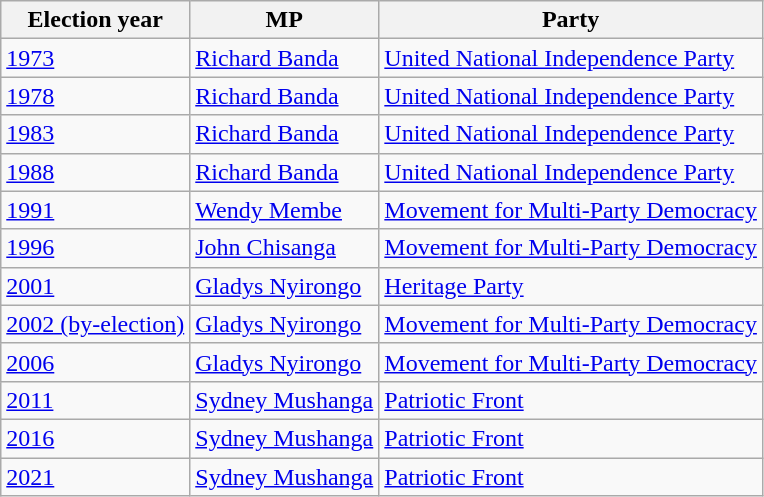<table class=wikitable>
<tr>
<th>Election year</th>
<th>MP</th>
<th>Party</th>
</tr>
<tr>
<td><a href='#'>1973</a></td>
<td><a href='#'>Richard Banda</a></td>
<td><a href='#'>United National Independence Party</a></td>
</tr>
<tr>
<td><a href='#'>1978</a></td>
<td><a href='#'>Richard Banda</a></td>
<td><a href='#'>United National Independence Party</a></td>
</tr>
<tr>
<td><a href='#'>1983</a></td>
<td><a href='#'>Richard Banda</a></td>
<td><a href='#'>United National Independence Party</a></td>
</tr>
<tr>
<td><a href='#'>1988</a></td>
<td><a href='#'>Richard Banda</a></td>
<td><a href='#'>United National Independence Party</a></td>
</tr>
<tr>
<td><a href='#'>1991</a></td>
<td><a href='#'>Wendy Membe</a></td>
<td><a href='#'>Movement for Multi-Party Democracy</a></td>
</tr>
<tr>
<td><a href='#'>1996</a></td>
<td><a href='#'>John Chisanga</a></td>
<td><a href='#'>Movement for Multi-Party Democracy</a></td>
</tr>
<tr>
<td><a href='#'>2001</a></td>
<td><a href='#'>Gladys Nyirongo</a></td>
<td><a href='#'>Heritage Party</a></td>
</tr>
<tr>
<td><a href='#'>2002 (by-election)</a></td>
<td><a href='#'>Gladys Nyirongo</a></td>
<td><a href='#'>Movement for Multi-Party Democracy</a></td>
</tr>
<tr>
<td><a href='#'>2006</a></td>
<td><a href='#'>Gladys Nyirongo</a></td>
<td><a href='#'>Movement for Multi-Party Democracy</a></td>
</tr>
<tr>
<td><a href='#'>2011</a></td>
<td><a href='#'>Sydney Mushanga</a></td>
<td><a href='#'>Patriotic Front</a></td>
</tr>
<tr>
<td><a href='#'>2016</a></td>
<td><a href='#'>Sydney Mushanga</a></td>
<td><a href='#'>Patriotic Front</a></td>
</tr>
<tr>
<td><a href='#'>2021</a></td>
<td><a href='#'>Sydney Mushanga</a></td>
<td><a href='#'>Patriotic Front</a></td>
</tr>
</table>
